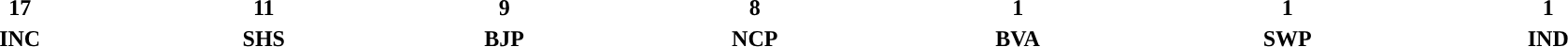<table style="width:100%; text-align:center;">
<tr>
<td style="background:"><strong>17</strong></td>
<td style="background:"><strong>11</strong></td>
<td style="background:"><strong>9</strong></td>
<td style="background:"><strong>8</strong></td>
<td style="background:"><strong>1</strong></td>
<td style="background:"><strong>1</strong></td>
<td style="background:"><strong>1</strong></td>
</tr>
<tr>
<td><span><strong>INC</strong></span></td>
<td><span><strong>SHS</strong></span></td>
<td><span><strong>BJP</strong></span></td>
<td><span><strong>NCP</strong></span></td>
<td><span><strong>BVA</strong></span></td>
<td><span><strong>SWP</strong></span></td>
<td><span><strong>IND</strong></span></td>
</tr>
</table>
